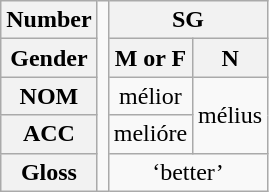<table class="wikitable" style="text-align: center;">
<tr>
<th>Number</th>
<td rowspan="5"></td>
<th colspan="2">SG</th>
</tr>
<tr>
<th>Gender</th>
<th>M or F</th>
<th>N</th>
</tr>
<tr>
<th>NOM</th>
<td>mélior</td>
<td rowspan="2">mélius</td>
</tr>
<tr>
<th>ACC</th>
<td>melióre</td>
</tr>
<tr>
<th>Gloss</th>
<td colspan="2">‘better’</td>
</tr>
</table>
